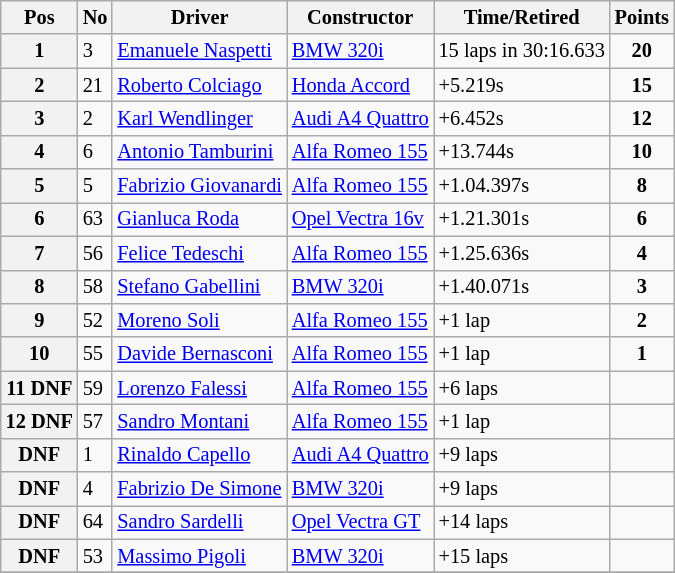<table class="wikitable" style="font-size: 85%;">
<tr>
<th>Pos</th>
<th>No</th>
<th>Driver</th>
<th>Constructor</th>
<th>Time/Retired</th>
<th>Points</th>
</tr>
<tr>
<th>1</th>
<td>3</td>
<td> <a href='#'>Emanuele Naspetti</a></td>
<td><a href='#'>BMW 320i</a></td>
<td>15 laps in 30:16.633</td>
<td align=center><strong>20</strong></td>
</tr>
<tr>
<th>2</th>
<td>21</td>
<td> <a href='#'>Roberto Colciago</a></td>
<td><a href='#'>Honda Accord</a></td>
<td>+5.219s</td>
<td align=center><strong>15</strong></td>
</tr>
<tr>
<th>3</th>
<td>2</td>
<td> <a href='#'>Karl Wendlinger</a></td>
<td><a href='#'>Audi A4 Quattro</a></td>
<td>+6.452s</td>
<td align=center><strong>12</strong></td>
</tr>
<tr>
<th>4</th>
<td>6</td>
<td> <a href='#'>Antonio Tamburini</a></td>
<td><a href='#'>Alfa Romeo 155</a></td>
<td>+13.744s</td>
<td align=center><strong>10</strong></td>
</tr>
<tr>
<th>5</th>
<td>5</td>
<td> <a href='#'>Fabrizio Giovanardi</a></td>
<td><a href='#'>Alfa Romeo 155</a></td>
<td>+1.04.397s</td>
<td align=center><strong>8</strong></td>
</tr>
<tr>
<th>6</th>
<td>63</td>
<td> <a href='#'>Gianluca Roda</a></td>
<td><a href='#'> Opel Vectra 16v</a></td>
<td>+1.21.301s</td>
<td align=center><strong>6</strong></td>
</tr>
<tr>
<th>7</th>
<td>56</td>
<td> <a href='#'>Felice Tedeschi</a></td>
<td><a href='#'>Alfa Romeo 155</a></td>
<td>+1.25.636s</td>
<td align=center><strong>4</strong></td>
</tr>
<tr>
<th>8</th>
<td>58</td>
<td> <a href='#'>Stefano Gabellini</a></td>
<td><a href='#'>BMW 320i</a></td>
<td>+1.40.071s</td>
<td align=center><strong>3</strong></td>
</tr>
<tr>
<th>9</th>
<td>52</td>
<td> <a href='#'>Moreno Soli</a></td>
<td><a href='#'>Alfa Romeo 155</a></td>
<td>+1 lap</td>
<td align=center><strong>2</strong></td>
</tr>
<tr>
<th>10</th>
<td>55</td>
<td> <a href='#'>Davide Bernasconi</a></td>
<td><a href='#'>Alfa Romeo 155</a></td>
<td>+1 lap</td>
<td align=center><strong>1</strong></td>
</tr>
<tr>
<th>11 DNF</th>
<td>59</td>
<td> <a href='#'>Lorenzo Falessi</a></td>
<td><a href='#'>Alfa Romeo 155</a></td>
<td>+6 laps</td>
<td></td>
</tr>
<tr>
<th>12 DNF</th>
<td>57</td>
<td> <a href='#'>Sandro Montani</a></td>
<td><a href='#'>Alfa Romeo 155</a></td>
<td>+1 lap</td>
<td></td>
</tr>
<tr>
<th>DNF</th>
<td>1</td>
<td> <a href='#'>Rinaldo Capello</a></td>
<td><a href='#'>Audi A4 Quattro</a></td>
<td>+9 laps</td>
<td></td>
</tr>
<tr>
<th>DNF</th>
<td>4</td>
<td> <a href='#'>Fabrizio De Simone</a></td>
<td><a href='#'>BMW 320i</a></td>
<td>+9 laps</td>
<td></td>
</tr>
<tr>
<th>DNF</th>
<td>64</td>
<td> <a href='#'>Sandro Sardelli</a></td>
<td><a href='#'> Opel Vectra GT</a></td>
<td>+14 laps</td>
<td></td>
</tr>
<tr>
<th>DNF</th>
<td>53</td>
<td> <a href='#'>Massimo Pigoli</a></td>
<td><a href='#'>BMW 320i</a></td>
<td>+15 laps</td>
<td></td>
</tr>
<tr>
</tr>
</table>
